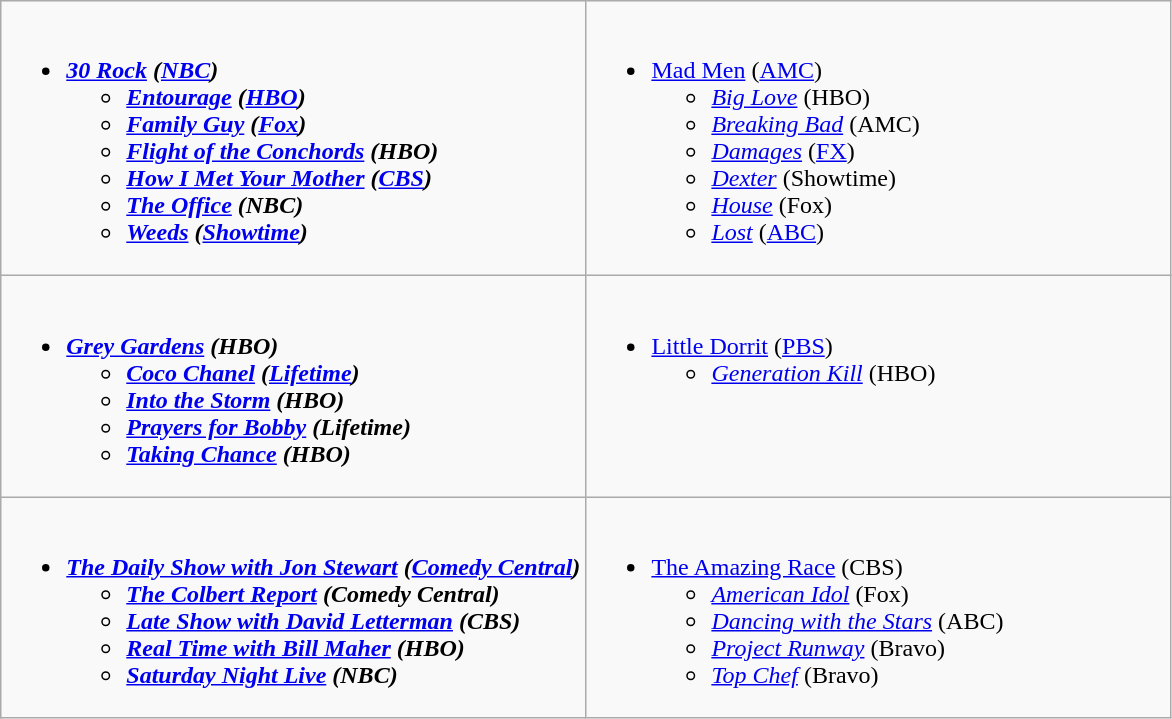<table class="wikitable">
<tr>
<td style="vertical-align:top;" width="50%"><br><ul><li><strong><em><a href='#'>30 Rock</a><em> (<a href='#'>NBC</a>)<strong><ul><li></em><a href='#'>Entourage</a><em> (<a href='#'>HBO</a>)</li><li></em><a href='#'>Family Guy</a><em> (<a href='#'>Fox</a>)</li><li></em><a href='#'>Flight of the Conchords</a><em> (HBO)</li><li></em><a href='#'>How I Met Your Mother</a><em> (<a href='#'>CBS</a>)</li><li></em><a href='#'>The Office</a><em> (NBC)</li><li></em><a href='#'>Weeds</a><em> (<a href='#'>Showtime</a>)</li></ul></li></ul></td>
<td style="vertical-align:top;" width="50%"><br><ul><li></em></strong><a href='#'>Mad Men</a></em> (<a href='#'>AMC</a>)</strong><ul><li><em><a href='#'>Big Love</a></em> (HBO)</li><li><em><a href='#'>Breaking Bad</a></em> (AMC)</li><li><em><a href='#'>Damages</a></em> (<a href='#'>FX</a>)</li><li><em><a href='#'>Dexter</a></em> (Showtime)</li><li><em><a href='#'>House</a></em> (Fox)</li><li><em><a href='#'>Lost</a></em> (<a href='#'>ABC</a>)</li></ul></li></ul></td>
</tr>
<tr>
<td style="vertical-align:top;" width="50%"><br><ul><li><strong><em><a href='#'>Grey Gardens</a><em> (HBO)<strong><ul><li></em><a href='#'>Coco Chanel</a><em> (<a href='#'>Lifetime</a>)</li><li></em><a href='#'>Into the Storm</a><em> (HBO)</li><li></em><a href='#'>Prayers for Bobby</a><em> (Lifetime)</li><li></em><a href='#'>Taking Chance</a><em> (HBO)</li></ul></li></ul></td>
<td style="vertical-align:top;" width="50%"><br><ul><li></em></strong><a href='#'>Little Dorrit</a></em> (<a href='#'>PBS</a>)</strong><ul><li><em><a href='#'>Generation Kill</a></em> (HBO)</li></ul></li></ul></td>
</tr>
<tr>
<td style="vertical-align:top;" width="50%"><br><ul><li><strong><em><a href='#'>The Daily Show with Jon Stewart</a><em> (<a href='#'>Comedy Central</a>)<strong><ul><li></em><a href='#'>The Colbert Report</a><em> (Comedy Central)</li><li></em><a href='#'>Late Show with David Letterman</a><em> (CBS)</li><li></em><a href='#'>Real Time with Bill Maher</a><em> (HBO)</li><li></em><a href='#'>Saturday Night Live</a><em> (NBC)</li></ul></li></ul></td>
<td style="vertical-align:top;" width="50%"><br><ul><li></em></strong><a href='#'>The Amazing Race</a></em> (CBS)</strong><ul><li><em><a href='#'>American Idol</a></em> (Fox)</li><li><em><a href='#'>Dancing with the Stars</a></em> (ABC)</li><li><em><a href='#'>Project Runway</a></em> (Bravo)</li><li><em><a href='#'>Top Chef</a></em> (Bravo)</li></ul></li></ul></td>
</tr>
</table>
